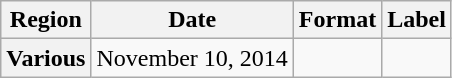<table class="wikitable plainrowheaders">
<tr>
<th scope="col">Region</th>
<th scope="col">Date</th>
<th scope="col">Format</th>
<th scope="col">Label</th>
</tr>
<tr>
<th rowspan="1" scope="row">Various</th>
<td>November 10, 2014</td>
<td rowspan="2"></td>
<td rowspan="2" scope="row"></td>
</tr>
</table>
